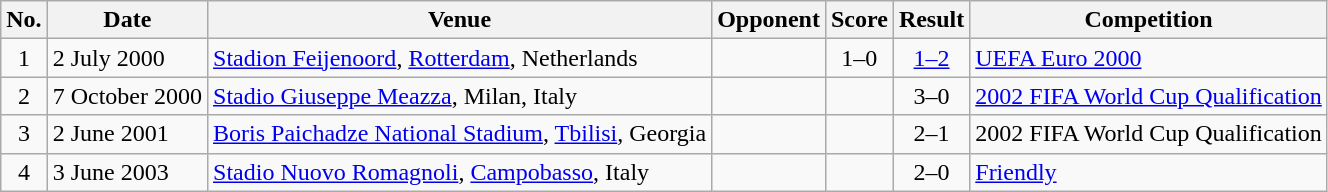<table class="wikitable sortable">
<tr>
<th scope="col">No.</th>
<th scope="col">Date</th>
<th scope="col">Venue</th>
<th scope="col">Opponent</th>
<th scope="col">Score</th>
<th scope="col">Result</th>
<th scope="col">Competition</th>
</tr>
<tr>
<td align="center">1</td>
<td>2 July 2000</td>
<td><a href='#'>Stadion Feijenoord</a>, <a href='#'>Rotterdam</a>, Netherlands</td>
<td></td>
<td align="center">1–0</td>
<td align="center"><a href='#'>1–2</a></td>
<td><a href='#'>UEFA Euro 2000</a></td>
</tr>
<tr>
<td align="center">2</td>
<td>7 October 2000</td>
<td><a href='#'>Stadio Giuseppe Meazza</a>, Milan, Italy</td>
<td></td>
<td align="center"></td>
<td align="center">3–0</td>
<td><a href='#'>2002 FIFA World Cup Qualification</a></td>
</tr>
<tr>
<td align="center">3</td>
<td>2 June 2001</td>
<td><a href='#'>Boris Paichadze National Stadium</a>, <a href='#'>Tbilisi</a>, Georgia</td>
<td></td>
<td align="center"></td>
<td align="center">2–1</td>
<td>2002 FIFA World Cup Qualification</td>
</tr>
<tr>
<td align="center">4</td>
<td>3 June 2003</td>
<td><a href='#'>Stadio Nuovo Romagnoli</a>, <a href='#'>Campobasso</a>, Italy</td>
<td></td>
<td align="center"></td>
<td align="center">2–0</td>
<td><a href='#'>Friendly</a></td>
</tr>
</table>
